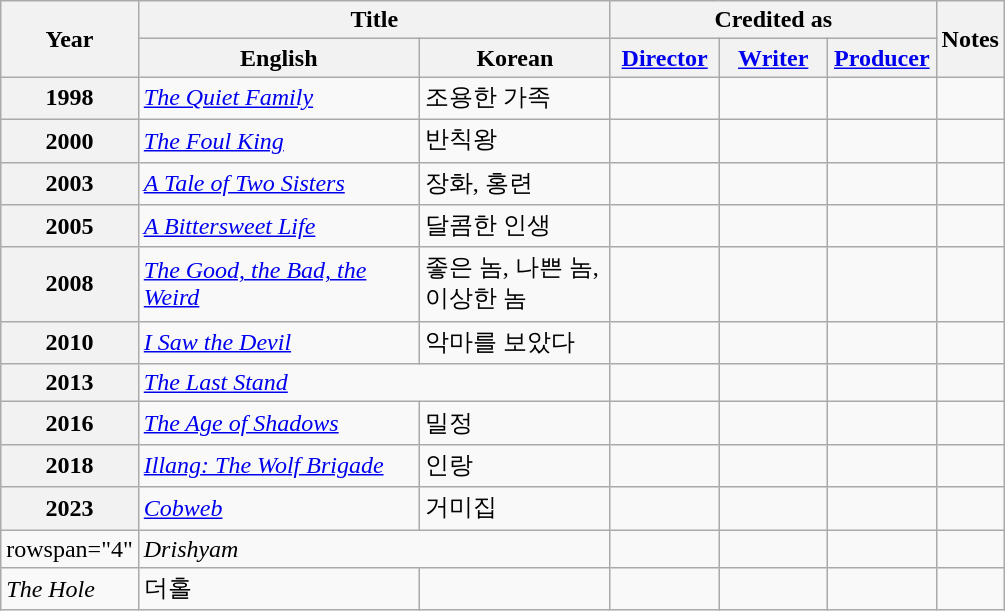<table class="wikitable plainrowheaders sortable">
<tr>
<th rowspan="2" style="width:33px;">Year</th>
<th colspan="2">Title</th>
<th colspan="3">Credited as</th>
<th rowspan="2" class="unsortable">Notes</th>
</tr>
<tr>
<th width="180">English</th>
<th width="120">Korean</th>
<th width="65" class="unsortable"><a href='#'>Director</a></th>
<th width="65" class="unsortable"><a href='#'>Writer</a></th>
<th width="65" class="unsortable"><a href='#'>Producer</a></th>
</tr>
<tr>
<th scope="row">1998</th>
<td><em><a href='#'>The Quiet Family</a></em></td>
<td>조용한 가족</td>
<td></td>
<td></td>
<td></td>
<td></td>
</tr>
<tr>
<th scope="row">2000</th>
<td><em><a href='#'>The Foul King</a></em></td>
<td>반칙왕</td>
<td></td>
<td></td>
<td></td>
<td></td>
</tr>
<tr>
<th scope="row">2003</th>
<td><em><a href='#'>A Tale of Two Sisters</a></em></td>
<td>장화, 홍련</td>
<td></td>
<td></td>
<td></td>
<td></td>
</tr>
<tr>
<th scope="row">2005</th>
<td><em><a href='#'>A Bittersweet Life</a></em></td>
<td>달콤한 인생</td>
<td></td>
<td></td>
<td></td>
<td></td>
</tr>
<tr>
<th scope="row">2008</th>
<td><em><a href='#'>The Good, the Bad, the Weird</a></em></td>
<td>좋은 놈, 나쁜 놈, 이상한 놈</td>
<td></td>
<td></td>
<td></td>
<td></td>
</tr>
<tr>
<th scope="row">2010</th>
<td><em><a href='#'>I Saw the Devil</a></em></td>
<td>악마를 보았다</td>
<td></td>
<td></td>
<td></td>
<td></td>
</tr>
<tr>
<th scope="row">2013</th>
<td colspan="2"><em><a href='#'>The Last Stand</a></em></td>
<td></td>
<td></td>
<td></td>
<td></td>
</tr>
<tr>
<th scope="row">2016</th>
<td><em><a href='#'>The Age of Shadows</a></em></td>
<td>밀정</td>
<td></td>
<td></td>
<td></td>
<td></td>
</tr>
<tr>
<th scope="row">2018</th>
<td><em><a href='#'>Illang: The Wolf Brigade</a></em></td>
<td>인랑</td>
<td></td>
<td></td>
<td></td>
<td></td>
</tr>
<tr>
<th scope="row">2023</th>
<td><em><a href='#'>Cobweb</a></em></td>
<td>거미집</td>
<td></td>
<td></td>
<td></td>
<td></td>
</tr>
<tr>
<td>rowspan="4" </td>
<td colspan="2"><em>Drishyam</em></td>
<td></td>
<td></td>
<td></td>
<td></td>
</tr>
<tr>
<td><em>The Hole</em></td>
<td>더홀</td>
<td></td>
<td></td>
<td></td>
<td></td>
</tr>
</table>
